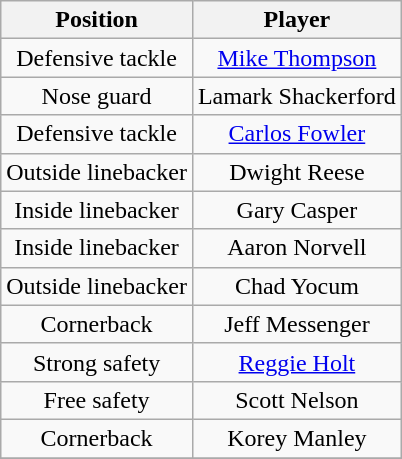<table class="wikitable" style="text-align: center;">
<tr>
<th>Position</th>
<th>Player</th>
</tr>
<tr>
<td>Defensive tackle</td>
<td><a href='#'>Mike Thompson</a></td>
</tr>
<tr>
<td>Nose guard</td>
<td>Lamark Shackerford</td>
</tr>
<tr>
<td>Defensive tackle</td>
<td><a href='#'>Carlos Fowler</a></td>
</tr>
<tr>
<td>Outside linebacker</td>
<td>Dwight Reese</td>
</tr>
<tr>
<td>Inside linebacker</td>
<td>Gary Casper</td>
</tr>
<tr>
<td>Inside linebacker</td>
<td>Aaron Norvell</td>
</tr>
<tr>
<td>Outside linebacker</td>
<td>Chad Yocum</td>
</tr>
<tr>
<td>Cornerback</td>
<td>Jeff Messenger</td>
</tr>
<tr>
<td>Strong safety</td>
<td><a href='#'>Reggie Holt</a></td>
</tr>
<tr>
<td>Free safety</td>
<td>Scott Nelson</td>
</tr>
<tr>
<td>Cornerback</td>
<td>Korey Manley</td>
</tr>
<tr>
</tr>
</table>
